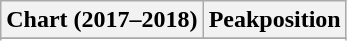<table class="wikitable">
<tr>
<th>Chart (2017–2018)</th>
<th>Peakposition</th>
</tr>
<tr>
</tr>
<tr>
</tr>
</table>
